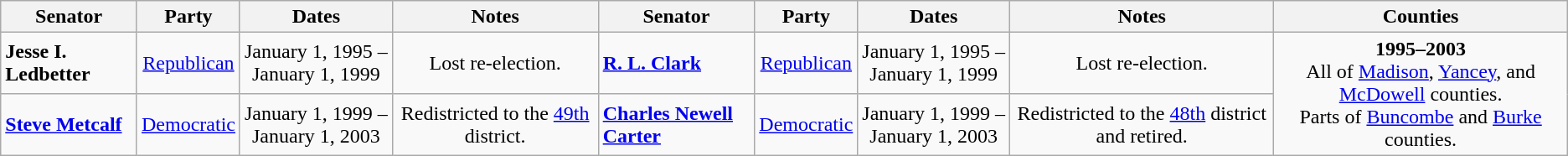<table class=wikitable style="text-align:center">
<tr>
<th>Senator</th>
<th>Party</th>
<th>Dates</th>
<th>Notes</th>
<th>Senator</th>
<th>Party</th>
<th>Dates</th>
<th>Notes</th>
<th>Counties</th>
</tr>
<tr style="height:3em">
<td align=left><strong>Jesse I. Ledbetter</strong></td>
<td><a href='#'>Republican</a></td>
<td nowrap>January 1, 1995 – <br> January 1, 1999</td>
<td>Lost re-election.</td>
<td align=left><strong><a href='#'>R. L. Clark</a></strong></td>
<td><a href='#'>Republican</a></td>
<td nowrap>January 1, 1995 – <br> January 1, 1999</td>
<td>Lost re-election.</td>
<td rowspan=2><strong>1995–2003</strong><br> All of <a href='#'>Madison</a>, <a href='#'>Yancey</a>, and <a href='#'>McDowell</a> counties. <br> Parts of <a href='#'>Buncombe</a> and <a href='#'>Burke</a> counties.</td>
</tr>
<tr style="height:3em">
<td align=left><strong><a href='#'>Steve Metcalf</a></strong></td>
<td><a href='#'>Democratic</a></td>
<td nowrap>January 1, 1999 – <br> January 1, 2003</td>
<td>Redistricted to the <a href='#'>49th</a> district.</td>
<td align=left><strong><a href='#'>Charles Newell Carter</a></strong></td>
<td><a href='#'>Democratic</a></td>
<td nowrap>January 1, 1999 – <br> January 1, 2003</td>
<td>Redistricted to the <a href='#'>48th</a> district and retired.</td>
</tr>
</table>
